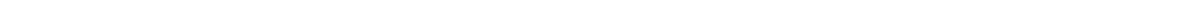<table style="width:88%; text-align:center;">
<tr style="color:white;">
<td style="background:"><strong>8</strong></td>
<td style="background:"><strong>2</strong></td>
<td style="background:"><strong>6</strong></td>
<td style="background:"><strong>16</strong></td>
</tr>
</table>
